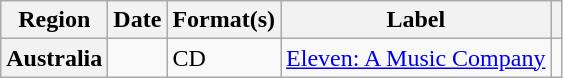<table class="wikitable plainrowheaders">
<tr>
<th scope="col">Region</th>
<th scope="col">Date</th>
<th scope="col">Format(s)</th>
<th scope="col">Label</th>
<th scope="col"></th>
</tr>
<tr>
<th scope="row">Australia</th>
<td></td>
<td>CD</td>
<td><a href='#'>Eleven: A Music Company</a></td>
<td></td>
</tr>
</table>
